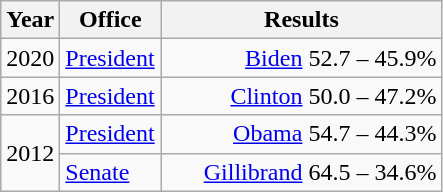<table class=wikitable>
<tr>
<th width="30">Year</th>
<th width="60">Office</th>
<th width="180">Results</th>
</tr>
<tr>
<td>2020</td>
<td><a href='#'>President</a></td>
<td align="right" ><a href='#'>Biden</a> 52.7 – 45.9%</td>
</tr>
<tr>
<td>2016</td>
<td><a href='#'>President</a></td>
<td align="right" ><a href='#'>Clinton</a> 50.0 – 47.2%</td>
</tr>
<tr>
<td rowspan="2">2012</td>
<td><a href='#'>President</a></td>
<td align="right" ><a href='#'>Obama</a> 54.7 – 44.3%</td>
</tr>
<tr>
<td><a href='#'>Senate</a></td>
<td align="right" ><a href='#'>Gillibrand</a> 64.5 – 34.6%</td>
</tr>
</table>
